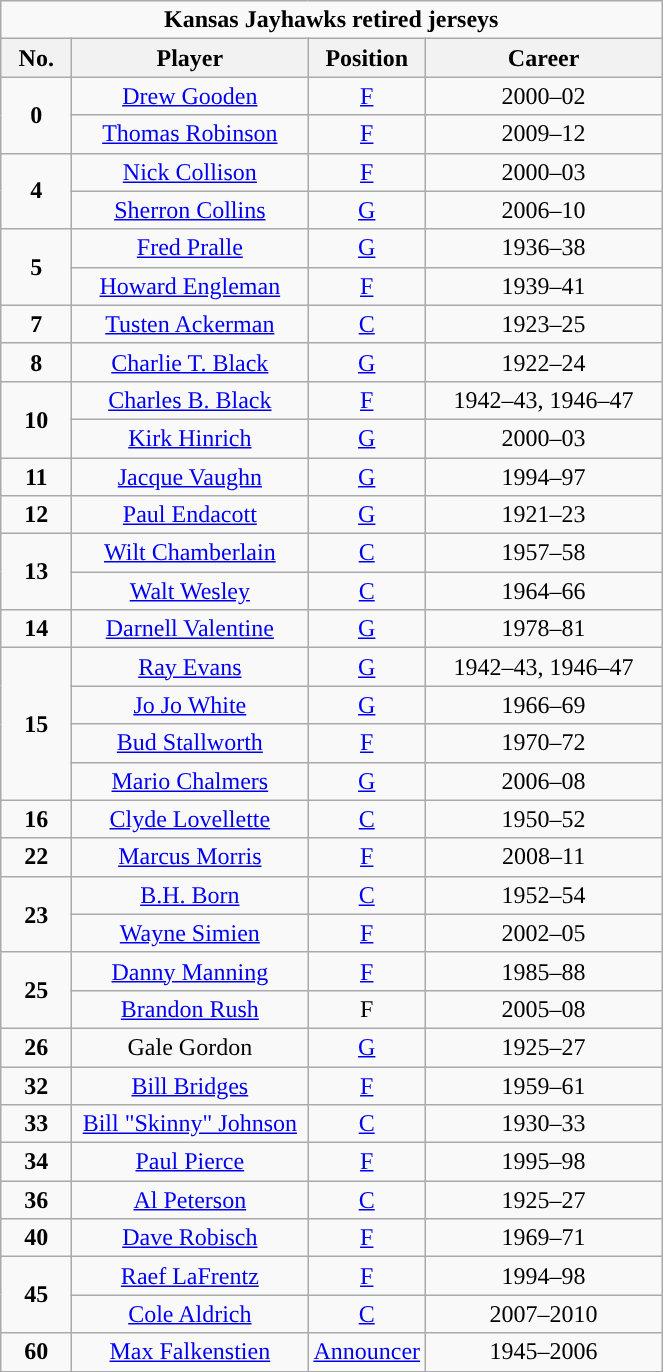<table class="wikitable sortable" style="text-align:center">
<tr>
<td colspan="4"><strong>Kansas Jayhawks retired jerseys</strong></td>
</tr>
<tr>
<th style="width:40px; ">No.</th>
<th style="width:150px; ">Player</th>
<th style="width:40px; ">Position</th>
<th style="width:150px; ">Career</th>
</tr>
<tr>
<td rowspan="2"><strong>0</strong></td>
<td><a href='#'>Drew Gooden</a></td>
<td><a href='#'>F</a></td>
<td>2000–02</td>
</tr>
<tr>
<td><a href='#'>Thomas Robinson</a></td>
<td><a href='#'>F</a></td>
<td>2009–12</td>
</tr>
<tr>
<td rowspan="2"><strong>4</strong></td>
<td><a href='#'>Nick Collison</a></td>
<td><a href='#'>F</a></td>
<td>2000–03</td>
</tr>
<tr>
<td><a href='#'>Sherron Collins</a> </td>
<td><a href='#'>G</a></td>
<td>2006–10</td>
</tr>
<tr>
<td rowspan="2"><strong>5</strong></td>
<td><a href='#'>Fred Pralle</a></td>
<td><a href='#'>G</a></td>
<td>1936–38</td>
</tr>
<tr>
<td><a href='#'>Howard Engleman</a></td>
<td><a href='#'>F</a></td>
<td>1939–41</td>
</tr>
<tr>
<td><strong>7</strong></td>
<td><a href='#'>Tusten Ackerman</a> </td>
<td><a href='#'>C</a></td>
<td>1923–25</td>
</tr>
<tr>
<td><strong>8</strong></td>
<td><a href='#'>Charlie T. Black</a>  </td>
<td><a href='#'>G</a></td>
<td>1922–24</td>
</tr>
<tr>
<td rowspan="2"><strong>10</strong></td>
<td><a href='#'>Charles B. Black</a></td>
<td><a href='#'>F</a></td>
<td>1942–43, 1946–47</td>
</tr>
<tr>
<td><a href='#'>Kirk Hinrich</a></td>
<td><a href='#'>G</a></td>
<td>2000–03</td>
</tr>
<tr>
<td><strong>11</strong></td>
<td><a href='#'>Jacque Vaughn</a></td>
<td><a href='#'>G</a></td>
<td>1994–97</td>
</tr>
<tr>
<td><strong>12</strong></td>
<td><a href='#'>Paul Endacott</a>  </td>
<td><a href='#'>G</a></td>
<td>1921–23</td>
</tr>
<tr>
<td rowspan="2"><strong>13</strong></td>
<td><a href='#'>Wilt Chamberlain</a></td>
<td><a href='#'>C</a></td>
<td>1957–58</td>
</tr>
<tr>
<td><a href='#'>Walt Wesley</a></td>
<td><a href='#'>C</a></td>
<td>1964–66</td>
</tr>
<tr>
<td><strong>14</strong></td>
<td><a href='#'>Darnell Valentine</a></td>
<td><a href='#'>G</a></td>
<td>1978–81</td>
</tr>
<tr>
<td rowspan="4"><strong>15</strong></td>
<td><a href='#'>Ray Evans</a></td>
<td><a href='#'>G</a></td>
<td>1942–43, 1946–47</td>
</tr>
<tr>
<td><a href='#'>Jo Jo White</a></td>
<td><a href='#'>G</a></td>
<td>1966–69</td>
</tr>
<tr>
<td><a href='#'>Bud Stallworth</a></td>
<td><a href='#'>F</a></td>
<td>1970–72</td>
</tr>
<tr>
<td><a href='#'>Mario Chalmers</a> </td>
<td><a href='#'>G</a></td>
<td>2006–08</td>
</tr>
<tr>
<td><strong>16</strong></td>
<td><a href='#'>Clyde Lovellette</a> </td>
<td><a href='#'>C</a></td>
<td>1950–52</td>
</tr>
<tr>
<td><strong>22</strong></td>
<td><a href='#'>Marcus Morris</a></td>
<td><a href='#'>F</a></td>
<td>2008–11</td>
</tr>
<tr>
<td rowspan="2"><strong>23</strong></td>
<td><a href='#'>B.H. Born</a> </td>
<td><a href='#'>C</a></td>
<td>1952–54</td>
</tr>
<tr>
<td><a href='#'>Wayne Simien</a></td>
<td><a href='#'>F</a></td>
<td>2002–05</td>
</tr>
<tr>
<td rowspan="2"><strong>25</strong></td>
<td><a href='#'>Danny Manning</a> </td>
<td><a href='#'>F</a></td>
<td>1985–88</td>
</tr>
<tr>
<td><a href='#'>Brandon Rush</a> </td>
<td>F</td>
<td>2005–08</td>
</tr>
<tr>
<td><strong>26</strong></td>
<td>Gale Gordon</td>
<td><a href='#'>G</a></td>
<td>1925–27</td>
</tr>
<tr>
<td><strong>32</strong></td>
<td><a href='#'>Bill Bridges</a></td>
<td><a href='#'>F</a></td>
<td>1959–61</td>
</tr>
<tr>
<td><strong>33</strong></td>
<td><a href='#'>Bill "Skinny" Johnson</a></td>
<td><a href='#'>C</a></td>
<td>1930–33</td>
</tr>
<tr>
<td><strong>34</strong></td>
<td><a href='#'>Paul Pierce</a></td>
<td><a href='#'>F</a></td>
<td>1995–98</td>
</tr>
<tr>
<td><strong>36</strong></td>
<td><a href='#'>Al Peterson</a></td>
<td><a href='#'>C</a></td>
<td>1925–27</td>
</tr>
<tr>
<td><strong>40</strong></td>
<td><a href='#'>Dave Robisch</a></td>
<td><a href='#'>F</a></td>
<td>1969–71</td>
</tr>
<tr>
<td rowspan="2"><strong>45</strong></td>
<td><a href='#'>Raef LaFrentz</a></td>
<td><a href='#'>F</a></td>
<td>1994–98</td>
</tr>
<tr>
<td><a href='#'>Cole Aldrich</a> </td>
<td><a href='#'>C</a></td>
<td>2007–2010</td>
</tr>
<tr>
<td><strong>60</strong></td>
<td><a href='#'>Max Falkenstien</a></td>
<td><a href='#'>Announcer</a></td>
<td>1945–2006</td>
</tr>
</table>
